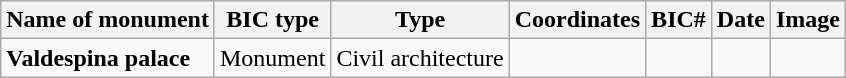<table class="wikitable">
<tr>
<th>Name of monument</th>
<th>BIC type</th>
<th>Type</th>
<th>Coordinates</th>
<th>BIC#</th>
<th>Date</th>
<th>Image</th>
</tr>
<tr>
<td><strong>Valdespina palace</strong></td>
<td>Monument</td>
<td>Civil architecture</td>
<td></td>
<td></td>
<td></td>
<td></td>
</tr>
</table>
